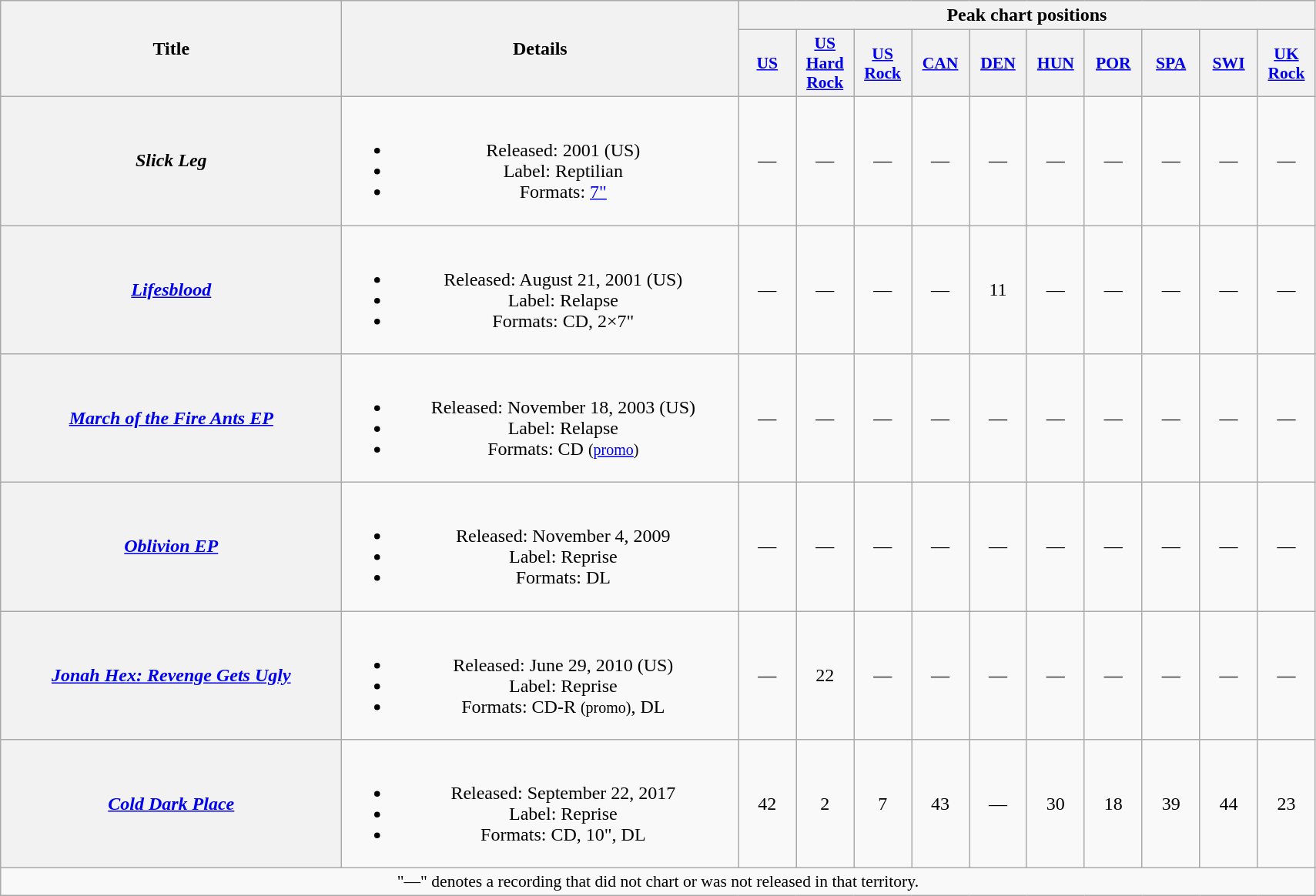<table class="wikitable plainrowheaders" style="text-align:center;">
<tr>
<th scope="col" rowspan="2" style="width:18em;">Title</th>
<th scope="col" rowspan="2" style="width:21em;">Details</th>
<th scope="col" colspan="10">Peak chart positions</th>
</tr>
<tr>
<th scope="col" style="width:3em;font-size:90%;"><a href='#'>US</a><br></th>
<th scope="col" style="width:3em;font-size:90%;"><a href='#'>US<br>Hard Rock</a><br></th>
<th scope="col" style="width:3em;font-size:90%;"><a href='#'>US<br>Rock</a><br></th>
<th scope="col" style="width:3em;font-size:90%;"><a href='#'>CAN</a><br></th>
<th scope="col" style="width:3em;font-size:90%;"><a href='#'>DEN</a><br></th>
<th scope="col" style="width:3em;font-size:90%;"><a href='#'>HUN</a><br></th>
<th scope="col" style="width:3em;font-size:90%;"><a href='#'>POR</a><br></th>
<th scope="col" style="width:3em;font-size:90%;"><a href='#'>SPA</a><br></th>
<th scope="col" style="width:3em;font-size:90%;"><a href='#'>SWI</a><br></th>
<th scope="col" style="width:3em;font-size:90%;"><a href='#'>UK<br>Rock</a><br></th>
</tr>
<tr>
<th scope="row"><em>Slick Leg</em></th>
<td><br><ul><li>Released: 2001 <span>(US)</span></li><li>Label: Reptilian</li><li>Formats: <a href='#'>7"</a></li></ul></td>
<td>—</td>
<td>—</td>
<td>—</td>
<td>—</td>
<td>—</td>
<td>—</td>
<td>—</td>
<td>—</td>
<td>—</td>
<td>—</td>
</tr>
<tr>
<th scope="row"><em><a href='#'>Lifesblood</a></em></th>
<td><br><ul><li>Released: August 21, 2001 <span>(US)</span></li><li>Label: Relapse</li><li>Formats: CD, 2×7"</li></ul></td>
<td>—</td>
<td>—</td>
<td>—</td>
<td>—</td>
<td>11</td>
<td>—</td>
<td>—</td>
<td>—</td>
<td>—</td>
<td>—</td>
</tr>
<tr>
<th scope="row"><em><a href='#'>March of the Fire Ants EP</a></em></th>
<td><br><ul><li>Released: November 18, 2003 <span>(US)</span></li><li>Label: Relapse</li><li>Formats: CD <small>(<a href='#'>promo</a>)</small></li></ul></td>
<td>—</td>
<td>—</td>
<td>—</td>
<td>—</td>
<td>—</td>
<td>—</td>
<td>—</td>
<td>—</td>
<td>—</td>
<td>—</td>
</tr>
<tr>
<th scope="row"><em><a href='#'>Oblivion EP</a></em></th>
<td><br><ul><li>Released: November 4, 2009</li><li>Label: Reprise</li><li>Formats: DL</li></ul></td>
<td>—</td>
<td>—</td>
<td>—</td>
<td>—</td>
<td>—</td>
<td>—</td>
<td>—</td>
<td>—</td>
<td>—</td>
<td>—</td>
</tr>
<tr>
<th scope="row"><em><a href='#'>Jonah Hex: Revenge Gets Ugly</a></em></th>
<td><br><ul><li>Released: June 29, 2010 <span>(US)</span></li><li>Label: Reprise</li><li>Formats: CD-R <small>(promo)</small>, DL</li></ul></td>
<td>—</td>
<td>22</td>
<td>—</td>
<td>—</td>
<td>—</td>
<td>—</td>
<td>—</td>
<td>—</td>
<td>—</td>
<td>—</td>
</tr>
<tr>
<th scope="row"><em><a href='#'>Cold Dark Place</a></em></th>
<td><br><ul><li>Released: September 22, 2017</li><li>Label: Reprise</li><li>Formats: CD, 10", DL</li></ul></td>
<td>42</td>
<td>2</td>
<td>7</td>
<td>43</td>
<td>—</td>
<td>30</td>
<td>18</td>
<td>39</td>
<td>44</td>
<td>23</td>
</tr>
<tr>
<td colspan="15" style="font-size:90%">"—" denotes a recording that did not chart or was not released in that territory.</td>
</tr>
</table>
